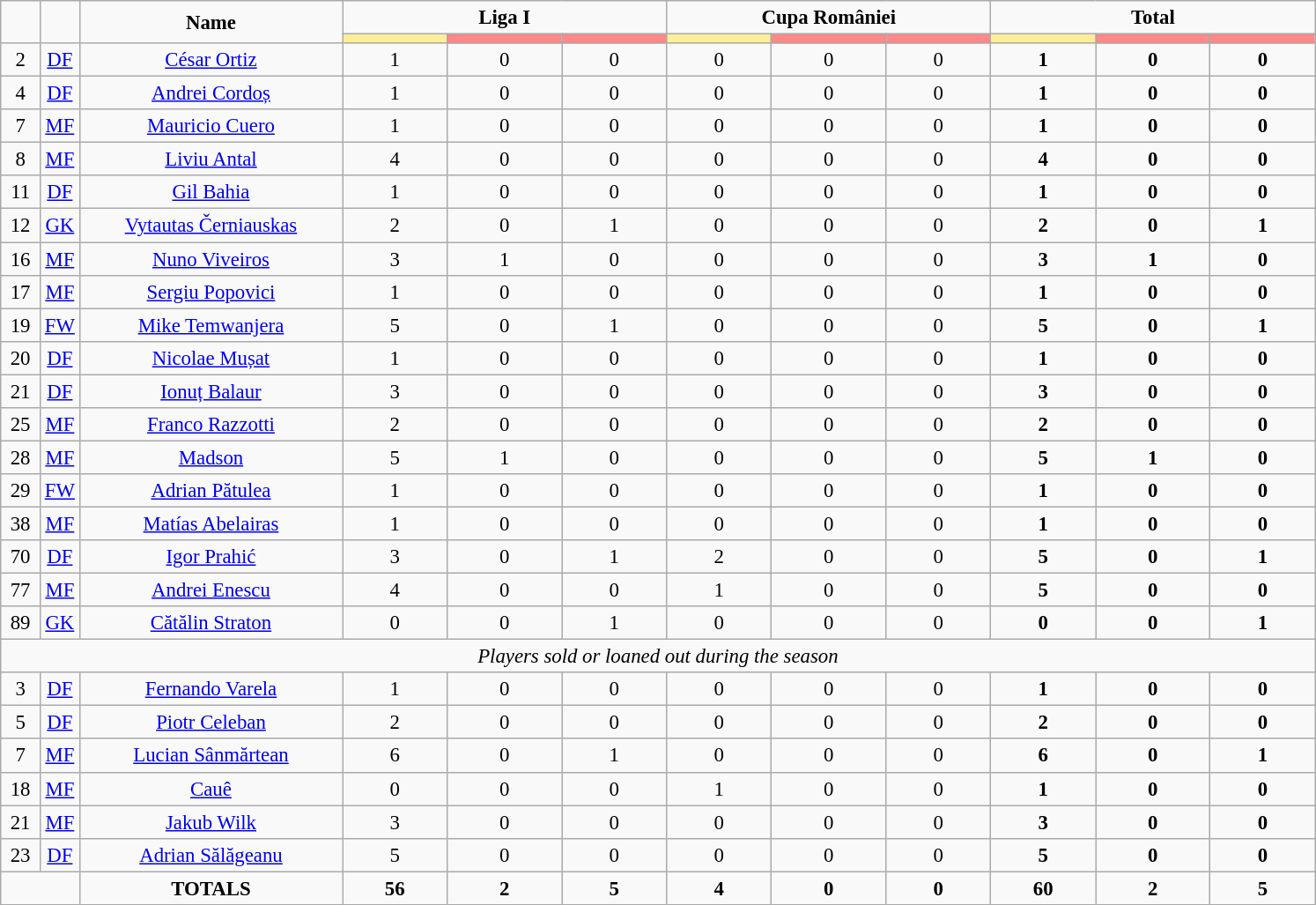<table class="wikitable" style="font-size: 95%; text-align: center;">
<tr>
<td rowspan="2"  style="width:3%; text-align:center;"><strong></strong></td>
<td rowspan="2"  style="width:3%; text-align:center;"><strong></strong></td>
<td rowspan="2"  style="width:20%; text-align:center;"><strong>Name</strong></td>
<td colspan="3" style="text-align:center;"><strong>Liga I</strong></td>
<td colspan="3" style="text-align:center;"><strong>Cupa României</strong></td>
<td colspan="3" style="text-align:center;"><strong>Total</strong></td>
</tr>
<tr>
<th style="width:25px; background:#fe9;"></th>
<th style="width:28px; background:#ff8888;"></th>
<th style="width:25px; background:#ff8888;"></th>
<th style="width:25px; background:#fe9;"></th>
<th style="width:28px; background:#ff8888;"></th>
<th style="width:25px; background:#ff8888;"></th>
<th style="width:25px; background:#fe9;"></th>
<th style="width:28px; background:#ff8888;"></th>
<th style="width:25px; background:#ff8888;"></th>
</tr>
<tr>
<td>2</td>
<td><a href='#'>DF</a></td>
<td><a href='#'>César Ortiz</a></td>
<td>1</td>
<td>0</td>
<td>0</td>
<td>0</td>
<td>0</td>
<td>0</td>
<td><strong>1</strong></td>
<td><strong>0</strong></td>
<td><strong>0</strong></td>
</tr>
<tr>
<td>4</td>
<td><a href='#'>DF</a></td>
<td><a href='#'>Andrei Cordoș</a></td>
<td>1</td>
<td>0</td>
<td>0</td>
<td>0</td>
<td>0</td>
<td>0</td>
<td><strong>1</strong></td>
<td><strong>0</strong></td>
<td><strong>0</strong></td>
</tr>
<tr>
<td>7</td>
<td><a href='#'>MF</a></td>
<td><a href='#'>Mauricio Cuero</a></td>
<td>1</td>
<td>0</td>
<td>0</td>
<td>0</td>
<td>0</td>
<td>0</td>
<td><strong>1</strong></td>
<td><strong>0</strong></td>
<td><strong>0</strong></td>
</tr>
<tr>
<td>8</td>
<td><a href='#'>MF</a></td>
<td><a href='#'>Liviu Antal</a></td>
<td>4</td>
<td>0</td>
<td>0</td>
<td>0</td>
<td>0</td>
<td>0</td>
<td><strong>4</strong></td>
<td><strong>0</strong></td>
<td><strong>0</strong></td>
</tr>
<tr>
<td>11</td>
<td><a href='#'>DF</a></td>
<td><a href='#'>Gil Bahia</a></td>
<td>1</td>
<td>0</td>
<td>0</td>
<td>0</td>
<td>0</td>
<td>0</td>
<td><strong>1</strong></td>
<td><strong>0</strong></td>
<td><strong>0</strong></td>
</tr>
<tr>
<td>12</td>
<td><a href='#'>GK</a></td>
<td><a href='#'>Vytautas Černiauskas</a></td>
<td>2</td>
<td>0</td>
<td>1</td>
<td>0</td>
<td>0</td>
<td>0</td>
<td><strong>2</strong></td>
<td><strong>0</strong></td>
<td><strong>1</strong></td>
</tr>
<tr>
<td>16</td>
<td><a href='#'>MF</a></td>
<td><a href='#'>Nuno Viveiros</a></td>
<td>3</td>
<td>1</td>
<td>0</td>
<td>0</td>
<td>0</td>
<td>0</td>
<td><strong>3</strong></td>
<td><strong>1</strong></td>
<td><strong>0</strong></td>
</tr>
<tr>
<td>17</td>
<td><a href='#'>MF</a></td>
<td><a href='#'>Sergiu Popovici</a></td>
<td>1</td>
<td>0</td>
<td>0</td>
<td>0</td>
<td>0</td>
<td>0</td>
<td><strong>1</strong></td>
<td><strong>0</strong></td>
<td><strong>0</strong></td>
</tr>
<tr>
<td>19</td>
<td><a href='#'>FW</a></td>
<td><a href='#'>Mike Temwanjera</a></td>
<td>5</td>
<td>0</td>
<td>1</td>
<td>0</td>
<td>0</td>
<td>0</td>
<td><strong>5</strong></td>
<td><strong>0</strong></td>
<td><strong>1</strong></td>
</tr>
<tr>
<td>20</td>
<td><a href='#'>DF</a></td>
<td><a href='#'>Nicolae Mușat</a></td>
<td>1</td>
<td>0</td>
<td>0</td>
<td>0</td>
<td>0</td>
<td>0</td>
<td><strong>1</strong></td>
<td><strong>0</strong></td>
<td><strong>0</strong></td>
</tr>
<tr>
<td>21</td>
<td><a href='#'>DF</a></td>
<td><a href='#'>Ionuț Balaur</a></td>
<td>3</td>
<td>0</td>
<td>0</td>
<td>0</td>
<td>0</td>
<td>0</td>
<td><strong>3</strong></td>
<td><strong>0</strong></td>
<td><strong>0</strong></td>
</tr>
<tr>
<td>25</td>
<td><a href='#'>MF</a></td>
<td><a href='#'>Franco Razzotti</a></td>
<td>2</td>
<td>0</td>
<td>0</td>
<td>0</td>
<td>0</td>
<td>0</td>
<td><strong>2</strong></td>
<td><strong>0</strong></td>
<td><strong>0</strong></td>
</tr>
<tr>
<td>28</td>
<td><a href='#'>MF</a></td>
<td><a href='#'>Madson</a></td>
<td>5</td>
<td>1</td>
<td>0</td>
<td>0</td>
<td>0</td>
<td>0</td>
<td><strong>5</strong></td>
<td><strong>1</strong></td>
<td><strong>0</strong></td>
</tr>
<tr>
<td>29</td>
<td><a href='#'>FW</a></td>
<td><a href='#'>Adrian Pătulea</a></td>
<td>1</td>
<td>0</td>
<td>0</td>
<td>0</td>
<td>0</td>
<td>0</td>
<td><strong>1</strong></td>
<td><strong>0</strong></td>
<td><strong>0</strong></td>
</tr>
<tr>
<td>38</td>
<td><a href='#'>MF</a></td>
<td><a href='#'>Matías Abelairas</a></td>
<td>1</td>
<td>0</td>
<td>0</td>
<td>0</td>
<td>0</td>
<td>0</td>
<td><strong>1</strong></td>
<td><strong>0</strong></td>
<td><strong>0</strong></td>
</tr>
<tr>
<td>70</td>
<td><a href='#'>DF</a></td>
<td><a href='#'>Igor Prahić</a></td>
<td>3</td>
<td>0</td>
<td>1</td>
<td>2</td>
<td>0</td>
<td>0</td>
<td><strong>5</strong></td>
<td><strong>0</strong></td>
<td><strong>1</strong></td>
</tr>
<tr>
<td>77</td>
<td><a href='#'>MF</a></td>
<td><a href='#'>Andrei Enescu</a></td>
<td>4</td>
<td>0</td>
<td>0</td>
<td>1</td>
<td>0</td>
<td>0</td>
<td><strong>5</strong></td>
<td><strong>0</strong></td>
<td><strong>0</strong></td>
</tr>
<tr>
<td>89</td>
<td><a href='#'>GK</a></td>
<td><a href='#'>Cătălin Straton</a></td>
<td>0</td>
<td>0</td>
<td>1</td>
<td>0</td>
<td>0</td>
<td>0</td>
<td><strong>0</strong></td>
<td><strong>0</strong></td>
<td><strong>1</strong></td>
</tr>
<tr>
<td colspan="12"><em>Players sold or loaned out during the season</em></td>
</tr>
<tr>
<td>3</td>
<td><a href='#'>DF</a></td>
<td><a href='#'>Fernando Varela</a></td>
<td>1</td>
<td>0</td>
<td>0</td>
<td>0</td>
<td>0</td>
<td>0</td>
<td><strong>1</strong></td>
<td><strong>0</strong></td>
<td><strong>0</strong></td>
</tr>
<tr>
<td>5</td>
<td><a href='#'>DF</a></td>
<td><a href='#'>Piotr Celeban</a></td>
<td>2</td>
<td>0</td>
<td>0</td>
<td>0</td>
<td>0</td>
<td>0</td>
<td><strong>2</strong></td>
<td><strong>0</strong></td>
<td><strong>0</strong></td>
</tr>
<tr>
<td>7</td>
<td><a href='#'>MF</a></td>
<td><a href='#'>Lucian Sânmărtean</a></td>
<td>6</td>
<td>0</td>
<td>1</td>
<td>0</td>
<td>0</td>
<td>0</td>
<td><strong>6</strong></td>
<td><strong>0</strong></td>
<td><strong>1</strong></td>
</tr>
<tr>
<td>18</td>
<td><a href='#'>MF</a></td>
<td><a href='#'>Cauê</a></td>
<td>0</td>
<td>0</td>
<td>0</td>
<td>1</td>
<td>0</td>
<td>0</td>
<td><strong>1</strong></td>
<td><strong>0</strong></td>
<td><strong>0</strong></td>
</tr>
<tr>
<td>21</td>
<td><a href='#'>MF</a></td>
<td><a href='#'>Jakub Wilk</a></td>
<td>3</td>
<td>0</td>
<td>0</td>
<td>0</td>
<td>0</td>
<td>0</td>
<td><strong>3</strong></td>
<td><strong>0</strong></td>
<td><strong>0</strong></td>
</tr>
<tr>
<td>23</td>
<td><a href='#'>DF</a></td>
<td><a href='#'>Adrian Sălăgeanu</a></td>
<td>5</td>
<td>0</td>
<td>0</td>
<td>0</td>
<td>0</td>
<td>0</td>
<td><strong>5</strong></td>
<td><strong>0</strong></td>
<td><strong>0</strong></td>
</tr>
<tr>
<td colspan="2"></td>
<td><strong>TOTALS</strong></td>
<td><strong>56</strong></td>
<td><strong>2</strong></td>
<td><strong>5</strong></td>
<td><strong>4</strong></td>
<td><strong>0</strong></td>
<td><strong>0</strong></td>
<td><strong>60</strong></td>
<td><strong>2</strong></td>
<td><strong>5</strong></td>
</tr>
</table>
